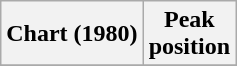<table class="wikitable plainrowheaders" style="text-align:center">
<tr>
<th scope="col">Chart (1980)</th>
<th scope="col">Peak<br>position</th>
</tr>
<tr>
</tr>
</table>
